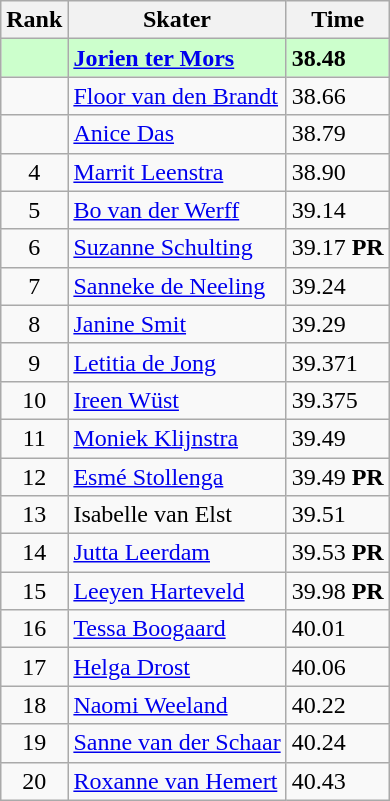<table class="wikitable sortable" style="text-align:left">
<tr>
<th>Rank</th>
<th>Skater</th>
<th>Time</th>
</tr>
<tr bgcolor=ccffcc>
<td align="center"></td>
<td><strong><a href='#'>Jorien ter Mors</a></strong></td>
<td><strong>38.48</strong></td>
</tr>
<tr>
<td align="center"></td>
<td><a href='#'>Floor van den Brandt</a></td>
<td>38.66</td>
</tr>
<tr>
<td align="center"></td>
<td><a href='#'>Anice Das</a></td>
<td>38.79</td>
</tr>
<tr>
<td align="center">4</td>
<td><a href='#'>Marrit Leenstra</a></td>
<td>38.90</td>
</tr>
<tr>
<td align="center">5</td>
<td><a href='#'>Bo van der Werff</a></td>
<td>39.14</td>
</tr>
<tr>
<td align="center">6</td>
<td><a href='#'>Suzanne Schulting</a></td>
<td>39.17 <strong>PR</strong></td>
</tr>
<tr>
<td align="center">7</td>
<td><a href='#'>Sanneke de Neeling</a></td>
<td>39.24</td>
</tr>
<tr>
<td align="center">8</td>
<td><a href='#'>Janine Smit</a></td>
<td>39.29</td>
</tr>
<tr>
<td align="center">9</td>
<td><a href='#'>Letitia de Jong</a></td>
<td>39.371</td>
</tr>
<tr>
<td align="center">10</td>
<td><a href='#'>Ireen Wüst</a></td>
<td>39.375</td>
</tr>
<tr>
<td align="center">11</td>
<td><a href='#'>Moniek Klijnstra</a></td>
<td>39.49</td>
</tr>
<tr>
<td align="center">12</td>
<td><a href='#'>Esmé Stollenga</a></td>
<td>39.49 <strong>PR</strong></td>
</tr>
<tr>
<td align="center">13</td>
<td>Isabelle van Elst</td>
<td>39.51</td>
</tr>
<tr>
<td align="center">14</td>
<td><a href='#'>Jutta Leerdam</a></td>
<td>39.53 <strong>PR</strong></td>
</tr>
<tr>
<td align="center">15</td>
<td><a href='#'>Leeyen Harteveld</a></td>
<td>39.98 <strong>PR</strong></td>
</tr>
<tr>
<td align="center">16</td>
<td><a href='#'>Tessa Boogaard</a></td>
<td>40.01</td>
</tr>
<tr>
<td align="center">17</td>
<td><a href='#'>Helga Drost</a></td>
<td>40.06</td>
</tr>
<tr>
<td align="center">18</td>
<td><a href='#'>Naomi Weeland</a></td>
<td>40.22</td>
</tr>
<tr>
<td align="center">19</td>
<td><a href='#'>Sanne van der Schaar</a></td>
<td>40.24</td>
</tr>
<tr>
<td align="center">20</td>
<td><a href='#'>Roxanne van Hemert</a></td>
<td>40.43</td>
</tr>
</table>
